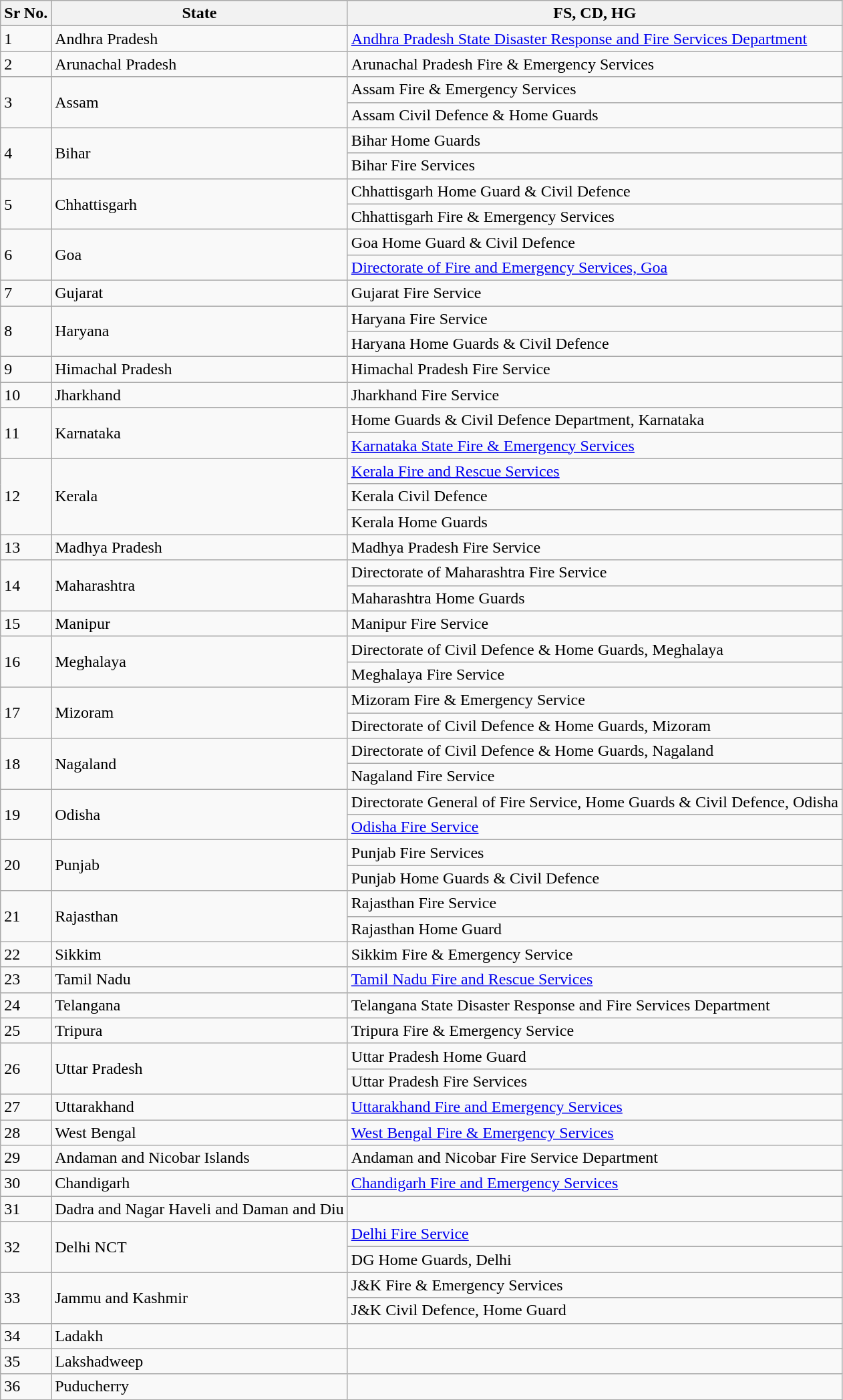<table class="wikitable">
<tr>
<th>Sr No.</th>
<th>State</th>
<th>FS, CD, HG</th>
</tr>
<tr>
<td>1</td>
<td>Andhra Pradesh</td>
<td><a href='#'>Andhra Pradesh State Disaster Response and Fire Services Department</a></td>
</tr>
<tr>
<td rowspan='1'>2</td>
<td rowspan='1'>Arunachal Pradesh</td>
<td>Arunachal Pradesh Fire & Emergency Services</td>
</tr>
<tr>
<td rowspan='2'>3</td>
<td rowspan='2'>Assam</td>
<td>Assam Fire & Emergency Services</td>
</tr>
<tr>
<td>Assam Civil Defence & Home Guards</td>
</tr>
<tr>
<td rowspan='2'>4</td>
<td rowspan='2'>Bihar</td>
<td>Bihar Home Guards</td>
</tr>
<tr>
<td>Bihar Fire Services</td>
</tr>
<tr>
<td rowspan='2'>5</td>
<td rowspan='2'>Chhattisgarh</td>
<td>Chhattisgarh Home Guard & Civil Defence</td>
</tr>
<tr>
<td>Chhattisgarh Fire & Emergency Services</td>
</tr>
<tr>
<td rowspan='2'>6</td>
<td rowspan='2'>Goa</td>
<td>Goa Home Guard & Civil Defence</td>
</tr>
<tr>
<td><a href='#'>Directorate of Fire and Emergency Services, Goa</a></td>
</tr>
<tr>
<td>7</td>
<td>Gujarat</td>
<td>Gujarat Fire Service</td>
</tr>
<tr>
<td rowspan='2'>8</td>
<td rowspan='2'>Haryana</td>
<td>Haryana Fire Service</td>
</tr>
<tr>
<td>Haryana Home Guards & Civil Defence</td>
</tr>
<tr>
<td>9</td>
<td>Himachal Pradesh</td>
<td>Himachal Pradesh Fire Service</td>
</tr>
<tr>
<td>10</td>
<td>Jharkhand</td>
<td>Jharkhand Fire Service</td>
</tr>
<tr>
<td rowspan='2'>11</td>
<td rowspan='2'>Karnataka</td>
<td>Home Guards & Civil Defence Department, Karnataka</td>
</tr>
<tr>
<td><a href='#'>Karnataka State Fire & Emergency Services</a></td>
</tr>
<tr>
<td rowspan="3">12</td>
<td rowspan="3">Kerala</td>
<td><a href='#'>Kerala Fire and Rescue Services</a></td>
</tr>
<tr>
<td>Kerala Civil Defence</td>
</tr>
<tr>
<td>Kerala Home Guards</td>
</tr>
<tr>
<td>13</td>
<td>Madhya Pradesh</td>
<td>Madhya Pradesh Fire Service</td>
</tr>
<tr>
<td rowspan='2'>14</td>
<td rowspan='2'>Maharashtra</td>
<td>Directorate of Maharashtra Fire Service</td>
</tr>
<tr>
<td>Maharashtra Home Guards</td>
</tr>
<tr>
<td>15</td>
<td>Manipur</td>
<td>Manipur Fire Service</td>
</tr>
<tr>
<td rowspan='2'>16</td>
<td rowspan='2'>Meghalaya</td>
<td>Directorate of Civil Defence & Home Guards, Meghalaya</td>
</tr>
<tr>
<td>Meghalaya Fire Service</td>
</tr>
<tr>
<td rowspan='2'>17</td>
<td rowspan='2'>Mizoram</td>
<td>Mizoram Fire & Emergency Service</td>
</tr>
<tr>
<td>Directorate of Civil Defence & Home Guards, Mizoram</td>
</tr>
<tr>
<td rowspan='2'>18</td>
<td rowspan='2'>Nagaland</td>
<td>Directorate of Civil Defence & Home Guards, Nagaland</td>
</tr>
<tr>
<td>Nagaland Fire Service</td>
</tr>
<tr>
<td rowspan='2'>19</td>
<td rowspan='2'>Odisha</td>
<td>Directorate General of Fire Service, Home Guards & Civil Defence, Odisha</td>
</tr>
<tr>
<td><a href='#'>Odisha Fire Service</a></td>
</tr>
<tr>
<td rowspan='2'>20</td>
<td rowspan='2'>Punjab</td>
<td>Punjab Fire Services</td>
</tr>
<tr>
<td>Punjab Home Guards & Civil Defence</td>
</tr>
<tr>
<td rowspan='2'>21</td>
<td rowspan='2'>Rajasthan</td>
<td>Rajasthan Fire Service</td>
</tr>
<tr>
<td>Rajasthan Home Guard</td>
</tr>
<tr>
<td rowspan='1'>22</td>
<td rowspan='1'>Sikkim</td>
<td>Sikkim Fire & Emergency Service</td>
</tr>
<tr>
<td rowspan='1'>23</td>
<td rowspan='1'>Tamil Nadu</td>
<td><a href='#'>Tamil Nadu Fire and Rescue Services</a></td>
</tr>
<tr>
<td>24</td>
<td>Telangana</td>
<td>Telangana State Disaster Response and Fire Services Department</td>
</tr>
<tr>
<td rowspan='1'>25</td>
<td rowspan='1'>Tripura</td>
<td>Tripura Fire & Emergency Service</td>
</tr>
<tr>
<td rowspan='2'>26</td>
<td rowspan='2'>Uttar Pradesh</td>
<td>Uttar Pradesh Home Guard</td>
</tr>
<tr>
<td>Uttar Pradesh Fire Services</td>
</tr>
<tr>
<td rowspan='1'>27</td>
<td rowspan='1'>Uttarakhand</td>
<td><a href='#'>Uttarakhand Fire and Emergency Services</a></td>
</tr>
<tr>
<td rowspan='1'>28</td>
<td rowspan='1'>West Bengal</td>
<td><a href='#'>West Bengal Fire & Emergency Services</a></td>
</tr>
<tr>
<td rowspan='1'>29</td>
<td rowspan='1'>Andaman and Nicobar Islands</td>
<td>Andaman and Nicobar Fire Service Department</td>
</tr>
<tr>
<td>30</td>
<td>Chandigarh</td>
<td><a href='#'>Chandigarh Fire and Emergency Services</a></td>
</tr>
<tr>
<td>31</td>
<td>Dadra and Nagar Haveli and Daman and Diu</td>
<td></td>
</tr>
<tr>
<td rowspan='2'>32</td>
<td rowspan='2'>Delhi NCT</td>
<td><a href='#'>Delhi Fire Service</a></td>
</tr>
<tr>
<td>DG Home Guards, Delhi</td>
</tr>
<tr>
<td rowspan='2'>33</td>
<td rowspan='2'>Jammu and Kashmir</td>
<td>J&K Fire & Emergency Services</td>
</tr>
<tr>
<td>J&K Civil Defence, Home Guard</td>
</tr>
<tr>
<td>34</td>
<td>Ladakh</td>
<td></td>
</tr>
<tr>
<td>35</td>
<td>Lakshadweep</td>
<td></td>
</tr>
<tr>
<td>36</td>
<td>Puducherry</td>
<td></td>
</tr>
</table>
